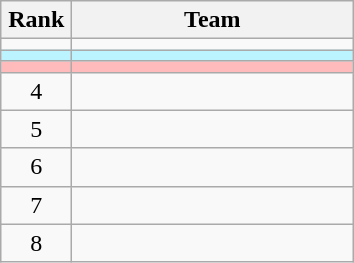<table class="wikitable">
<tr>
<th width=40>Rank</th>
<th width=180>Team</th>
</tr>
<tr>
<td align=center></td>
<td></td>
</tr>
<tr bgcolor=#BBF3FF>
<td align=center></td>
<td></td>
</tr>
<tr bgcolor=#FFBBBB>
<td align=center></td>
<td></td>
</tr>
<tr>
<td align=center>4</td>
<td></td>
</tr>
<tr>
<td align=center>5</td>
<td></td>
</tr>
<tr>
<td align=center>6</td>
<td></td>
</tr>
<tr>
<td align=center>7</td>
<td></td>
</tr>
<tr>
<td align=center>8</td>
<td></td>
</tr>
</table>
